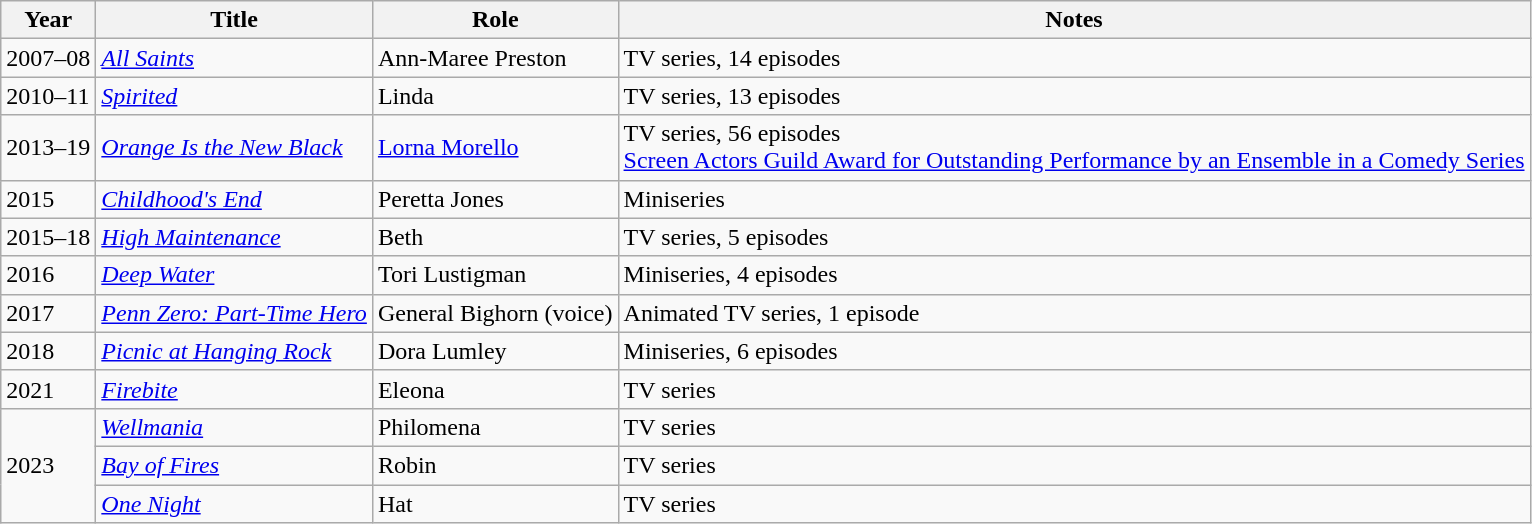<table class="wikitable sortable">
<tr>
<th>Year</th>
<th>Title</th>
<th>Role</th>
<th>Notes</th>
</tr>
<tr>
<td>2007–08</td>
<td><em><a href='#'>All Saints</a></em></td>
<td>Ann-Maree Preston</td>
<td>TV series, 14 episodes</td>
</tr>
<tr>
<td>2010–11</td>
<td><em><a href='#'>Spirited</a></em></td>
<td>Linda</td>
<td>TV series, 13 episodes</td>
</tr>
<tr>
<td>2013–19</td>
<td><em><a href='#'>Orange Is the New Black</a></em></td>
<td><a href='#'>Lorna Morello</a></td>
<td>TV series, 56 episodes<br><a href='#'>Screen Actors Guild Award for Outstanding Performance by an Ensemble in a Comedy Series</a></td>
</tr>
<tr>
<td>2015</td>
<td><em><a href='#'>Childhood's End</a></em></td>
<td>Peretta Jones</td>
<td>Miniseries</td>
</tr>
<tr>
<td>2015–18</td>
<td><em><a href='#'>High Maintenance</a></em></td>
<td>Beth</td>
<td>TV series, 5 episodes</td>
</tr>
<tr>
<td>2016</td>
<td><em><a href='#'>Deep Water</a></em></td>
<td>Tori Lustigman</td>
<td>Miniseries, 4 episodes</td>
</tr>
<tr>
<td>2017</td>
<td><em><a href='#'>Penn Zero: Part-Time Hero</a></em></td>
<td>General Bighorn (voice)</td>
<td>Animated TV series, 1 episode</td>
</tr>
<tr>
<td>2018</td>
<td><em><a href='#'>Picnic at Hanging Rock</a></em></td>
<td>Dora Lumley</td>
<td>Miniseries, 6 episodes</td>
</tr>
<tr>
<td>2021</td>
<td><em><a href='#'>Firebite</a></em></td>
<td>Eleona</td>
<td>TV series</td>
</tr>
<tr>
<td rowspan="3">2023</td>
<td><em><a href='#'>Wellmania</a></em></td>
<td>Philomena</td>
<td>TV series</td>
</tr>
<tr>
<td><em><a href='#'>Bay of Fires</a></em></td>
<td>Robin</td>
<td>TV series</td>
</tr>
<tr>
<td><em><a href='#'>One Night</a></em></td>
<td>Hat</td>
<td>TV series</td>
</tr>
</table>
